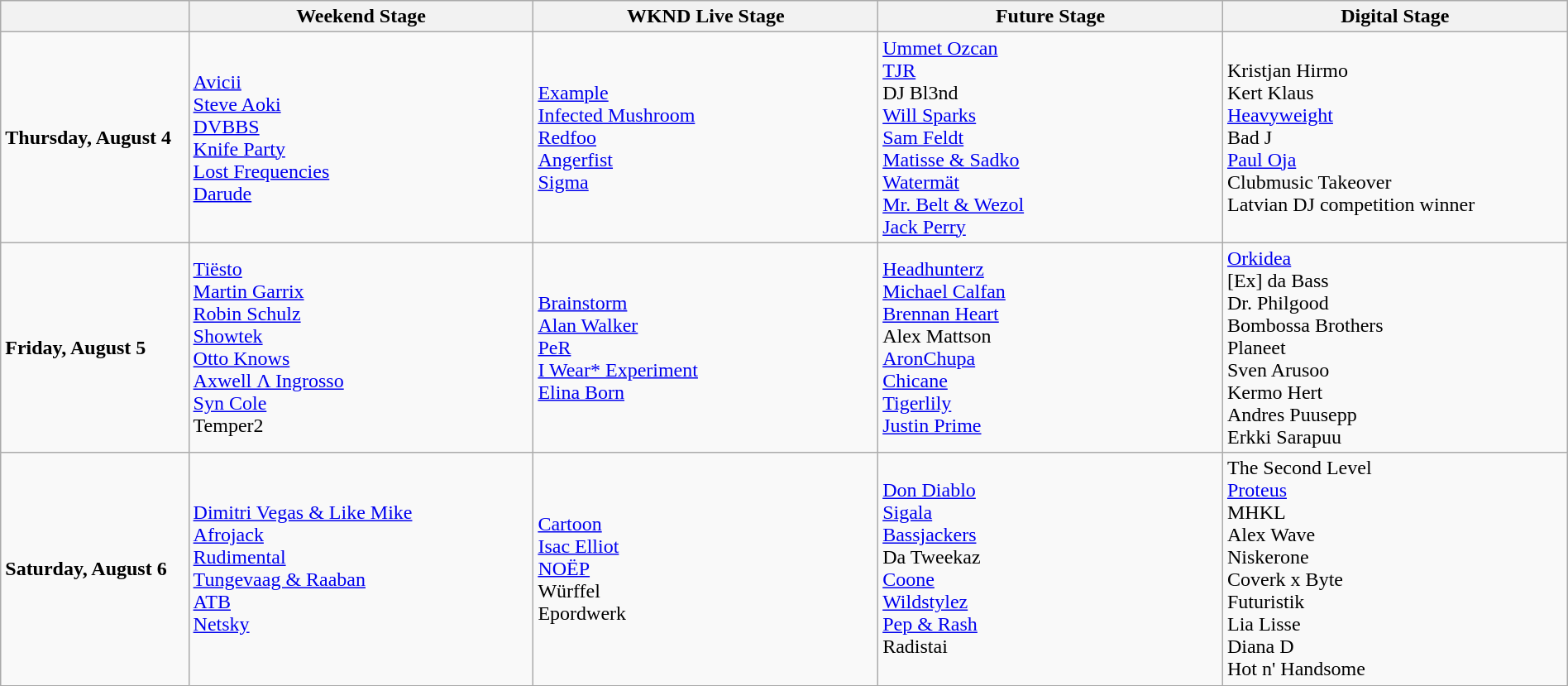<table class="wikitable" width="100%">
<tr>
<th width="12%"></th>
<th width="22%">Weekend Stage</th>
<th width="22%">WKND Live Stage</th>
<th width="22%">Future Stage</th>
<th width="22%">Digital Stage</th>
</tr>
<tr>
<td><strong>Thursday, August 4</strong></td>
<td><a href='#'>Avicii</a><br><a href='#'>Steve Aoki</a><br><a href='#'>DVBBS</a><br><a href='#'>Knife Party</a><br><a href='#'>Lost Frequencies</a><br><a href='#'>Darude</a><br></td>
<td><a href='#'>Example</a><br><a href='#'>Infected Mushroom</a><br><a href='#'>Redfoo</a><br><a href='#'>Angerfist</a><br><a href='#'>Sigma</a><br></td>
<td><a href='#'>Ummet Ozcan</a><br><a href='#'>TJR</a><br>DJ Bl3nd<br><a href='#'>Will Sparks</a><br><a href='#'>Sam Feldt</a><br><a href='#'>Matisse & Sadko</a><br><a href='#'>Watermät</a><br><a href='#'>Mr. Belt & Wezol</a><br><a href='#'>Jack Perry</a><br></td>
<td>Kristjan Hirmo<br>Kert Klaus<br><a href='#'>Heavyweight</a><br>Bad J<br><a href='#'>Paul Oja</a><br>Clubmusic Takeover<br>Latvian DJ competition winner<br></td>
</tr>
<tr>
<td><strong>Friday, August 5</strong></td>
<td><a href='#'>Tiësto</a><br><a href='#'>Martin Garrix</a><br><a href='#'>Robin Schulz</a><br><a href='#'>Showtek</a><br><a href='#'>Otto Knows</a><br><a href='#'>Axwell Λ Ingrosso</a><br><a href='#'>Syn Cole</a><br>Temper2<br></td>
<td><a href='#'>Brainstorm</a><br><a href='#'>Alan Walker</a><br><a href='#'>PeR</a><br><a href='#'>I Wear* Experiment</a><br><a href='#'>Elina Born</a><br></td>
<td><a href='#'>Headhunterz</a><br><a href='#'>Michael Calfan</a><br><a href='#'>Brennan Heart</a><br>Alex Mattson<br><a href='#'>AronChupa</a><br><a href='#'>Chicane</a><br><a href='#'>Tigerlily</a><br><a href='#'>Justin Prime</a><br></td>
<td><a href='#'>Orkidea</a><br>[Ex] da Bass<br>Dr. Philgood<br>Bombossa Brothers<br>Planeet<br>Sven Arusoo<br>Kermo Hert<br>Andres Puusepp<br>Erkki Sarapuu<br></td>
</tr>
<tr>
<td><strong>Saturday, August 6</strong></td>
<td><a href='#'>Dimitri Vegas & Like Mike</a><br><a href='#'>Afrojack</a><br><a href='#'>Rudimental</a><br><a href='#'>Tungevaag & Raaban</a><br><a href='#'>ATB</a><br><a href='#'>Netsky</a><br></td>
<td><a href='#'>Cartoon</a><br><a href='#'>Isac Elliot</a><br><a href='#'>NOËP</a><br>Würffel<br>Epordwerk<br></td>
<td><a href='#'>Don Diablo</a><br><a href='#'>Sigala</a><br><a href='#'>Bassjackers</a><br>Da Tweekaz<br><a href='#'>Coone</a><br><a href='#'>Wildstylez</a><br><a href='#'>Pep & Rash</a><br>Radistai<br></td>
<td>The Second Level<br><a href='#'>Proteus</a><br>MHKL<br>Alex Wave<br>Niskerone<br>Coverk x Byte<br>Futuristik<br>Lia Lisse<br>Diana D<br>Hot n' Handsome<br></td>
</tr>
</table>
